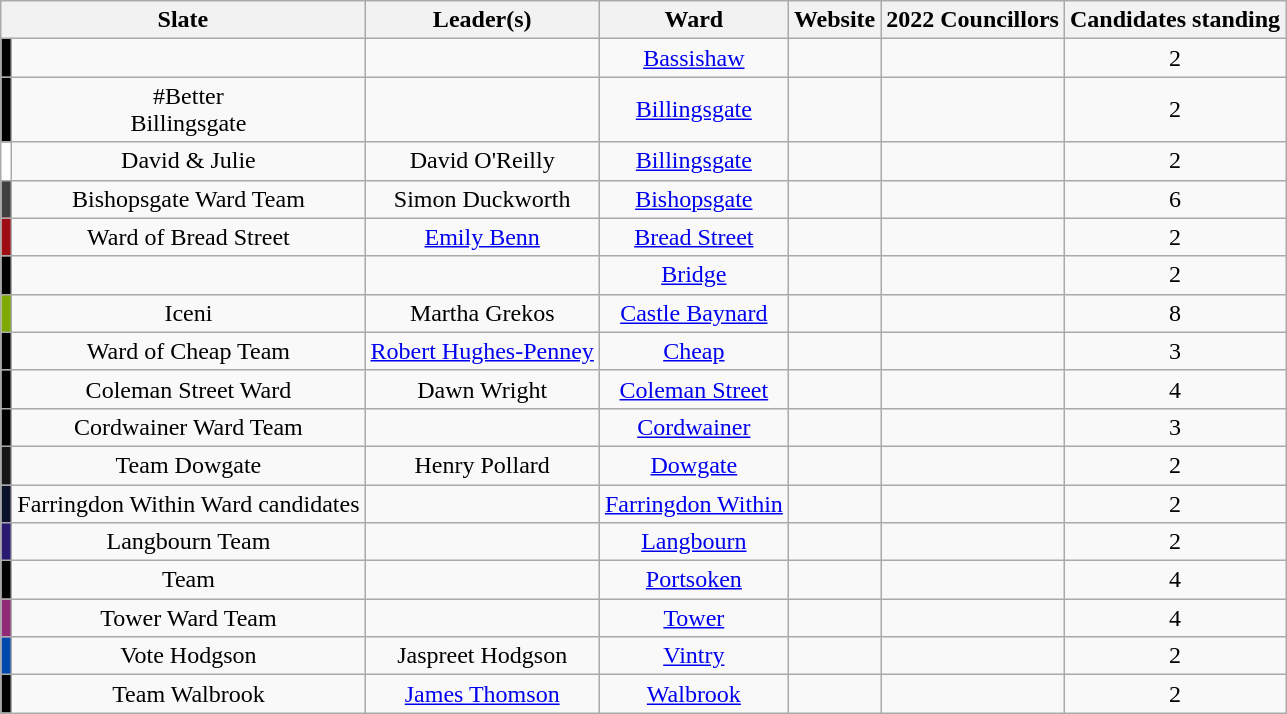<table class="wikitable" style="text-align:center">
<tr>
<th colspan="2">Slate</th>
<th>Leader(s)</th>
<th>Ward</th>
<th>Website</th>
<th>2022 Councillors</th>
<th>Candidates standing</th>
</tr>
<tr>
<td style="background:#000000"></td>
<td></td>
<td></td>
<td><a href='#'>Bassishaw</a></td>
<td></td>
<td></td>
<td>2</td>
</tr>
<tr>
<td style="background:#000000"></td>
<td>#Better<br>Billingsgate</td>
<td></td>
<td><a href='#'>Billingsgate</a></td>
<td></td>
<td></td>
<td>2</td>
</tr>
<tr>
<td style="background:#ffffff"></td>
<td>David & Julie</td>
<td>David O'Reilly</td>
<td><a href='#'>Billingsgate</a></td>
<td></td>
<td></td>
<td>2</td>
</tr>
<tr>
<td style="background:#404040"></td>
<td>Bishopsgate Ward Team</td>
<td>Simon Duckworth</td>
<td><a href='#'>Bishopsgate</a></td>
<td></td>
<td></td>
<td>6</td>
</tr>
<tr>
<td style="background:#9d0d13"></td>
<td>Ward of Bread Street</td>
<td><a href='#'>Emily Benn</a></td>
<td><a href='#'>Bread Street</a></td>
<td></td>
<td></td>
<td>2</td>
</tr>
<tr>
<td style="background:#000000"></td>
<td></td>
<td></td>
<td><a href='#'>Bridge</a></td>
<td></td>
<td></td>
<td>2</td>
</tr>
<tr>
<td style="background:#7fa803"></td>
<td>Iceni</td>
<td>Martha Grekos</td>
<td><a href='#'>Castle Baynard</a></td>
<td></td>
<td></td>
<td>8</td>
</tr>
<tr>
<td style="background:#000000"></td>
<td>Ward of Cheap Team</td>
<td><a href='#'>Robert Hughes-Penney</a></td>
<td><a href='#'>Cheap</a></td>
<td></td>
<td></td>
<td>3</td>
</tr>
<tr>
<td style="background:#000000"></td>
<td>Coleman Street Ward</td>
<td>Dawn Wright</td>
<td><a href='#'>Coleman Street</a></td>
<td></td>
<td></td>
<td>4</td>
</tr>
<tr>
<td style="background:#000000"></td>
<td>Cordwainer Ward Team</td>
<td></td>
<td><a href='#'>Cordwainer</a></td>
<td></td>
<td></td>
<td>3</td>
</tr>
<tr>
<td style="background:#161616"></td>
<td>Team Dowgate</td>
<td>Henry Pollard</td>
<td><a href='#'>Dowgate</a></td>
<td></td>
<td></td>
<td>2</td>
</tr>
<tr>
<td style="background:#0c112c"></td>
<td>Farringdon Within Ward candidates</td>
<td></td>
<td><a href='#'>Farringdon Within</a></td>
<td></td>
<td></td>
<td>2</td>
</tr>
<tr>
<td style="background:#291970"></td>
<td>Langbourn Team</td>
<td></td>
<td><a href='#'>Langbourn</a></td>
<td></td>
<td></td>
<td>2</td>
</tr>
<tr>
<td style="background:#000000"></td>
<td>Team</td>
<td></td>
<td><a href='#'>Portsoken</a></td>
<td></td>
<td></td>
<td>4</td>
</tr>
<tr>
<td style="background:#912b77"></td>
<td>Tower Ward Team</td>
<td></td>
<td><a href='#'>Tower</a></td>
<td></td>
<td></td>
<td>4</td>
</tr>
<tr>
<td style="background:#004aad"></td>
<td>Vote Hodgson</td>
<td>Jaspreet Hodgson</td>
<td><a href='#'>Vintry</a></td>
<td></td>
<td></td>
<td>2</td>
</tr>
<tr>
<td style="background:#000000"></td>
<td>Team Walbrook</td>
<td><a href='#'>James Thomson</a></td>
<td><a href='#'>Walbrook</a></td>
<td></td>
<td></td>
<td>2</td>
</tr>
</table>
